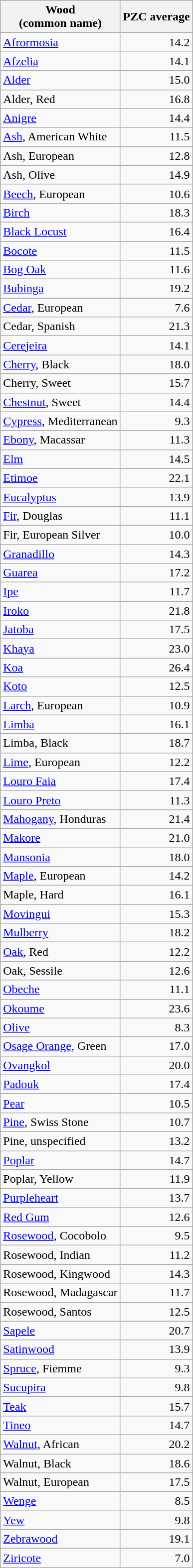<table class="wikitable sortable" style="text-align:right;">
<tr>
<th>Wood<br>(common name)</th>
<th>PZC average</th>
</tr>
<tr>
<td style="text-align:left;"><a href='#'>Afrormosia</a></td>
<td>14.2</td>
</tr>
<tr>
<td style="text-align:left;"><a href='#'>Afzelia</a></td>
<td>14.1</td>
</tr>
<tr>
<td style="text-align:left;"><a href='#'>Alder</a></td>
<td>15.0</td>
</tr>
<tr>
<td style="text-align:left;">Alder, Red</td>
<td>16.8</td>
</tr>
<tr>
<td style="text-align:left;"><a href='#'>Anigre</a></td>
<td>14.4</td>
</tr>
<tr>
<td style="text-align:left;"><a href='#'>Ash</a>, American White</td>
<td>11.5</td>
</tr>
<tr>
<td style="text-align:left;">Ash, European</td>
<td>12.8</td>
</tr>
<tr>
<td style="text-align:left;">Ash, Olive</td>
<td>14.9</td>
</tr>
<tr>
<td style="text-align:left;"><a href='#'>Beech</a>, European</td>
<td>10.6</td>
</tr>
<tr>
<td style="text-align:left;"><a href='#'>Birch</a></td>
<td>18.3</td>
</tr>
<tr>
<td style="text-align:left;"><a href='#'>Black Locust</a></td>
<td>16.4</td>
</tr>
<tr>
<td style="text-align:left;"><a href='#'>Bocote</a></td>
<td>11.5</td>
</tr>
<tr>
<td style="text-align:left;"><a href='#'>Bog Oak</a></td>
<td>11.6</td>
</tr>
<tr>
<td style="text-align:left;"><a href='#'>Bubinga</a></td>
<td>19.2</td>
</tr>
<tr>
<td style="text-align:left;"><a href='#'>Cedar</a>, European</td>
<td>7.6</td>
</tr>
<tr>
<td style="text-align:left;">Cedar, Spanish</td>
<td>21.3</td>
</tr>
<tr>
<td style="text-align:left;"><a href='#'>Cerejeira</a></td>
<td>14.1</td>
</tr>
<tr>
<td style="text-align:left;"><a href='#'>Cherry</a>, Black</td>
<td>18.0</td>
</tr>
<tr>
<td style="text-align:left;">Cherry, Sweet</td>
<td>15.7</td>
</tr>
<tr>
<td style="text-align:left;"><a href='#'>Chestnut</a>, Sweet</td>
<td>14.4</td>
</tr>
<tr>
<td style="text-align:left;"><a href='#'>Cypress</a>, Mediterranean</td>
<td>9.3</td>
</tr>
<tr>
<td style="text-align:left;"><a href='#'>Ebony</a>, Macassar</td>
<td>11.3</td>
</tr>
<tr>
<td style="text-align:left;"><a href='#'>Elm</a></td>
<td>14.5</td>
</tr>
<tr>
<td style="text-align:left;"><a href='#'>Etimoe</a></td>
<td>22.1</td>
</tr>
<tr>
<td style="text-align:left;"><a href='#'>Eucalyptus</a></td>
<td>13.9</td>
</tr>
<tr>
<td style="text-align:left;"><a href='#'>Fir</a>, Douglas</td>
<td>11.1</td>
</tr>
<tr>
<td style="text-align:left;">Fir, European Silver</td>
<td>10.0</td>
</tr>
<tr>
<td style="text-align:left;"><a href='#'>Granadillo</a></td>
<td>14.3</td>
</tr>
<tr>
<td style="text-align:left;"><a href='#'>Guarea</a></td>
<td>17.2</td>
</tr>
<tr>
<td style="text-align:left;"><a href='#'>Ipe</a></td>
<td>11.7</td>
</tr>
<tr>
<td style="text-align:left;"><a href='#'>Iroko</a></td>
<td>21.8</td>
</tr>
<tr>
<td style="text-align:left;"><a href='#'>Jatoba</a></td>
<td>17.5</td>
</tr>
<tr>
<td style="text-align:left;"><a href='#'>Khaya</a></td>
<td>23.0</td>
</tr>
<tr>
<td style="text-align:left;"><a href='#'>Koa</a></td>
<td>26.4</td>
</tr>
<tr>
<td style="text-align:left;"><a href='#'>Koto</a></td>
<td>12.5</td>
</tr>
<tr>
<td style="text-align:left;"><a href='#'>Larch</a>, European</td>
<td>10.9</td>
</tr>
<tr>
<td style="text-align:left;"><a href='#'>Limba</a></td>
<td>16.1</td>
</tr>
<tr>
<td style="text-align:left;">Limba, Black</td>
<td>18.7</td>
</tr>
<tr>
<td style="text-align:left;"><a href='#'>Lime</a>, European</td>
<td>12.2</td>
</tr>
<tr>
<td style="text-align:left;"><a href='#'>Louro Faia</a></td>
<td>17.4</td>
</tr>
<tr>
<td style="text-align:left;"><a href='#'>Louro Preto</a></td>
<td>11.3</td>
</tr>
<tr>
<td style="text-align:left;"><a href='#'>Mahogany</a>, Honduras</td>
<td>21.4</td>
</tr>
<tr>
<td style="text-align:left;"><a href='#'>Makore</a></td>
<td>21.0</td>
</tr>
<tr>
<td style="text-align:left;"><a href='#'>Mansonia</a></td>
<td>18.0</td>
</tr>
<tr>
<td style="text-align:left;"><a href='#'>Maple</a>, European</td>
<td>14.2</td>
</tr>
<tr>
<td style="text-align:left;">Maple, Hard</td>
<td>16.1</td>
</tr>
<tr>
<td style="text-align:left;"><a href='#'>Movingui</a></td>
<td>15.3</td>
</tr>
<tr>
<td style="text-align:left;"><a href='#'>Mulberry</a></td>
<td>18.2</td>
</tr>
<tr>
<td style="text-align:left;"><a href='#'>Oak</a>, Red</td>
<td>12.2</td>
</tr>
<tr>
<td style="text-align:left;">Oak, Sessile</td>
<td>12.6</td>
</tr>
<tr>
<td style="text-align:left;"><a href='#'>Obeche</a></td>
<td>11.1</td>
</tr>
<tr>
<td style="text-align:left;"><a href='#'>Okoume</a></td>
<td>23.6</td>
</tr>
<tr>
<td style="text-align:left;"><a href='#'>Olive</a></td>
<td>8.3</td>
</tr>
<tr>
<td style="text-align:left;"><a href='#'>Osage Orange</a>, Green</td>
<td>17.0</td>
</tr>
<tr>
<td style="text-align:left;"><a href='#'>Ovangkol</a></td>
<td>20.0</td>
</tr>
<tr>
<td style="text-align:left;"><a href='#'>Padouk</a></td>
<td>17.4</td>
</tr>
<tr>
<td style="text-align:left;"><a href='#'>Pear</a></td>
<td>10.5</td>
</tr>
<tr>
<td style="text-align:left;"><a href='#'>Pine</a>, Swiss Stone</td>
<td>10.7</td>
</tr>
<tr>
<td style="text-align:left;">Pine, unspecified</td>
<td>13.2</td>
</tr>
<tr>
<td style="text-align:left;"><a href='#'>Poplar</a></td>
<td>14.7</td>
</tr>
<tr>
<td style="text-align:left;">Poplar, Yellow</td>
<td>11.9</td>
</tr>
<tr>
<td style="text-align:left;"><a href='#'>Purpleheart</a></td>
<td>13.7</td>
</tr>
<tr>
<td style="text-align:left;"><a href='#'>Red Gum</a></td>
<td>12.6</td>
</tr>
<tr>
<td style="text-align:left;"><a href='#'>Rosewood</a>, Cocobolo</td>
<td>9.5</td>
</tr>
<tr>
<td style="text-align:left;">Rosewood, Indian</td>
<td>11.2</td>
</tr>
<tr>
<td style="text-align:left;">Rosewood, Kingwood</td>
<td>14.3</td>
</tr>
<tr>
<td style="text-align:left;">Rosewood, Madagascar</td>
<td>11.7</td>
</tr>
<tr>
<td style="text-align:left;">Rosewood, Santos</td>
<td>12.5</td>
</tr>
<tr>
<td style="text-align:left;"><a href='#'>Sapele</a></td>
<td>20.7</td>
</tr>
<tr>
<td style="text-align:left;"><a href='#'>Satinwood</a></td>
<td>13.9</td>
</tr>
<tr>
<td style="text-align:left;"><a href='#'>Spruce</a>, Fiemme</td>
<td>9.3</td>
</tr>
<tr>
<td style="text-align:left;"><a href='#'>Sucupira</a></td>
<td>9.8</td>
</tr>
<tr>
<td style="text-align:left;"><a href='#'>Teak</a></td>
<td>15.7</td>
</tr>
<tr>
<td style="text-align:left;"><a href='#'>Tineo</a></td>
<td>14.7</td>
</tr>
<tr>
<td style="text-align:left;"><a href='#'>Walnut</a>, African</td>
<td>20.2</td>
</tr>
<tr>
<td style="text-align:left;">Walnut, Black</td>
<td>18.6</td>
</tr>
<tr>
<td style="text-align:left;">Walnut, European</td>
<td>17.5</td>
</tr>
<tr>
<td style="text-align:left;"><a href='#'>Wenge</a></td>
<td>8.5</td>
</tr>
<tr>
<td style="text-align:left;"><a href='#'>Yew</a></td>
<td>9.8</td>
</tr>
<tr>
<td style="text-align:left;"><a href='#'>Zebrawood</a></td>
<td>19.1</td>
</tr>
<tr>
<td style="text-align:left;"><a href='#'>Ziricote</a></td>
<td>7.0</td>
</tr>
</table>
